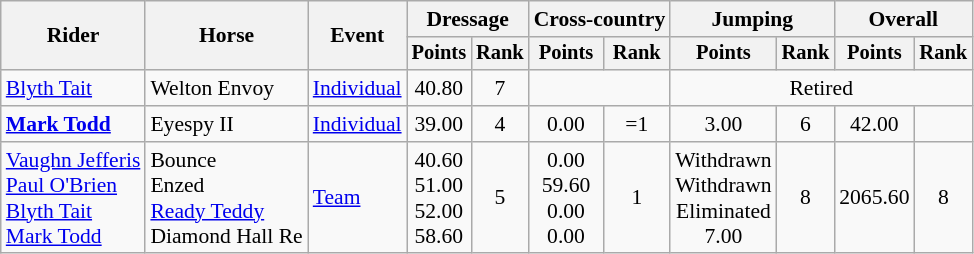<table class=wikitable style="font-size:90%">
<tr>
<th rowspan=2>Rider</th>
<th rowspan=2>Horse</th>
<th rowspan=2>Event</th>
<th colspan=2>Dressage</th>
<th colspan=2>Cross-country</th>
<th colspan=2>Jumping</th>
<th colspan=2>Overall</th>
</tr>
<tr style="font-size:95%">
<th>Points</th>
<th>Rank</th>
<th>Points</th>
<th>Rank</th>
<th>Points</th>
<th>Rank</th>
<th>Points</th>
<th>Rank</th>
</tr>
<tr align=center>
<td align=left><a href='#'>Blyth Tait</a></td>
<td align=left>Welton Envoy</td>
<td align=left><a href='#'>Individual</a></td>
<td>40.80</td>
<td>7</td>
<td colspan=2></td>
<td colspan=4>Retired</td>
</tr>
<tr align=center>
<td align=left><strong><a href='#'>Mark Todd</a></strong></td>
<td align=left>Eyespy II</td>
<td align=left><a href='#'>Individual</a></td>
<td>39.00</td>
<td>4</td>
<td>0.00</td>
<td>=1</td>
<td>3.00</td>
<td>6</td>
<td>42.00</td>
<td></td>
</tr>
<tr align=center>
<td align=left><a href='#'>Vaughn Jefferis</a><br><a href='#'>Paul O'Brien</a><br><a href='#'>Blyth Tait</a><br><a href='#'>Mark Todd</a></td>
<td align=left>Bounce<br>Enzed<br><a href='#'>Ready Teddy</a><br>Diamond Hall Re</td>
<td align=left><a href='#'>Team</a></td>
<td>40.60<br>51.00<br>52.00<br>58.60</td>
<td>5</td>
<td>0.00<br>59.60<br>0.00<br>0.00</td>
<td>1</td>
<td>Withdrawn<br>Withdrawn<br>Eliminated<br>7.00</td>
<td>8</td>
<td>2065.60</td>
<td>8</td>
</tr>
</table>
